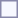<table style="border:1px solid #8888aa; background-color:#f7f8ff; padding:5px; font-size:95%; margin: 0px 12px 12px 0px;">
</table>
